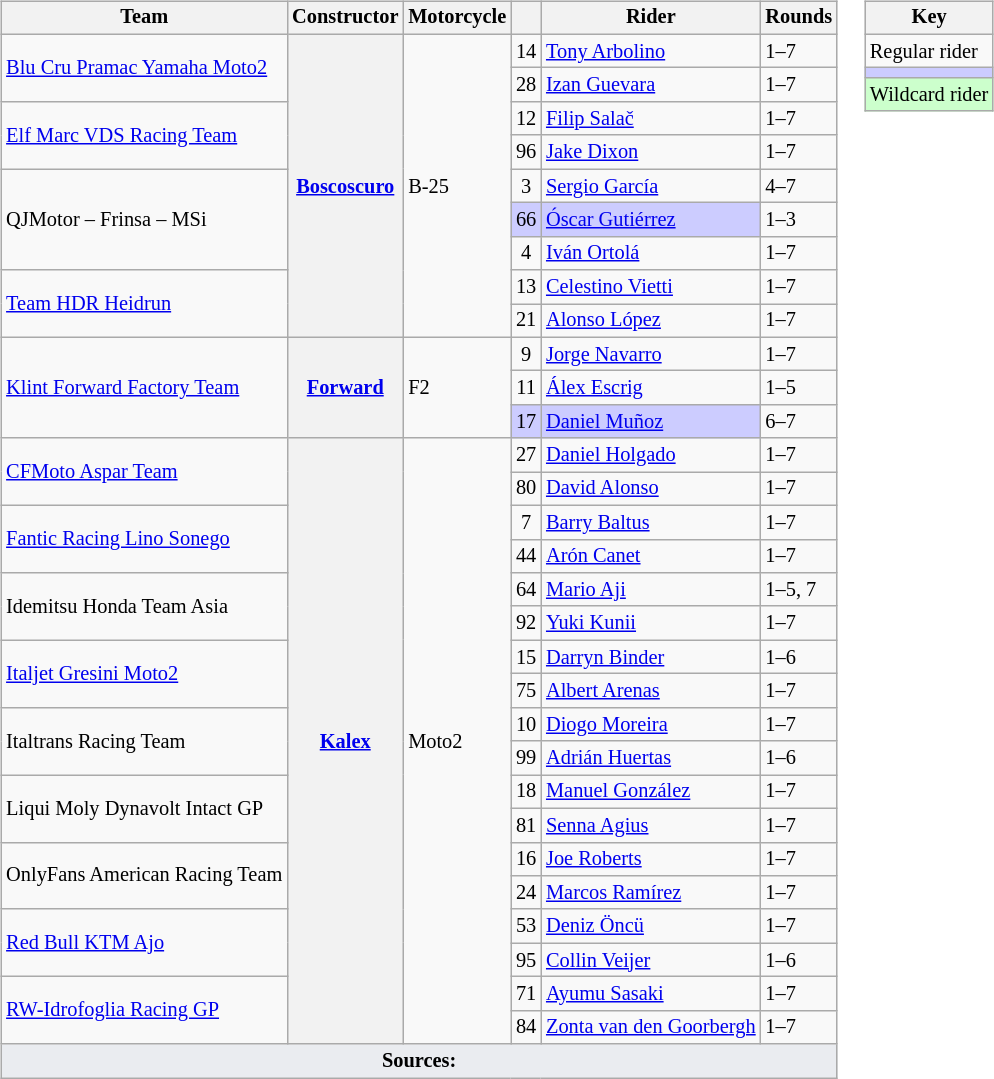<table>
<tr>
<td><br><table class="wikitable" style="font-size: 85%;">
<tr>
<th>Team</th>
<th>Constructor</th>
<th>Motorcycle</th>
<th></th>
<th>Rider</th>
<th>Rounds</th>
</tr>
<tr>
<td rowspan="2"> <a href='#'>Blu Cru Pramac Yamaha Moto2</a></td>
<th rowspan="9"><a href='#'>Boscoscuro</a></th>
<td rowspan="9">B-25</td>
<td align="center">14</td>
<td> <a href='#'>Tony Arbolino</a></td>
<td>1–7</td>
</tr>
<tr>
<td align="center">28</td>
<td> <a href='#'>Izan Guevara</a></td>
<td>1–7</td>
</tr>
<tr>
<td rowspan="2"> <a href='#'>Elf Marc VDS Racing Team</a></td>
<td align="center">12</td>
<td> <a href='#'>Filip Salač</a></td>
<td>1–7</td>
</tr>
<tr>
<td align="center">96</td>
<td> <a href='#'>Jake Dixon</a></td>
<td>1–7</td>
</tr>
<tr>
<td rowspan="3">  QJMotor – Frinsa – MSi</td>
<td align="center">3</td>
<td> <a href='#'>Sergio García</a></td>
<td>4–7</td>
</tr>
<tr>
<td style="background:#ccccff;" align="center">66</td>
<td style="background:#ccccff;"> <a href='#'>Óscar Gutiérrez</a></td>
<td>1–3</td>
</tr>
<tr>
<td align="center">4</td>
<td> <a href='#'>Iván Ortolá</a></td>
<td>1–7</td>
</tr>
<tr>
<td rowspan="2"> <a href='#'>Team HDR Heidrun</a></td>
<td align="center">13</td>
<td> <a href='#'>Celestino Vietti</a></td>
<td>1–7</td>
</tr>
<tr>
<td align="center">21</td>
<td> <a href='#'>Alonso López</a></td>
<td>1–7</td>
</tr>
<tr>
<td rowspan="3"> <a href='#'>Klint Forward Factory Team</a></td>
<th rowspan="3"><a href='#'>Forward</a></th>
<td rowspan="3">F2</td>
<td align="center">9</td>
<td> <a href='#'>Jorge Navarro</a></td>
<td>1–7</td>
</tr>
<tr>
<td align="center">11</td>
<td> <a href='#'>Álex Escrig</a></td>
<td>1–5</td>
</tr>
<tr>
<td style="background:#ccccff;" align="center">17</td>
<td style="background:#ccccff;"> <a href='#'>Daniel Muñoz</a></td>
<td>6–7</td>
</tr>
<tr>
<td rowspan="2"> <a href='#'>CFMoto Aspar Team</a></td>
<th rowspan="18"><a href='#'>Kalex</a></th>
<td rowspan="18">Moto2</td>
<td align="center">27</td>
<td> <a href='#'>Daniel Holgado</a></td>
<td>1–7</td>
</tr>
<tr>
<td align="center">80</td>
<td> <a href='#'>David Alonso</a></td>
<td>1–7</td>
</tr>
<tr>
<td rowspan="2"> <a href='#'>Fantic Racing Lino Sonego</a></td>
<td align="center">7</td>
<td> <a href='#'>Barry Baltus</a></td>
<td>1–7</td>
</tr>
<tr>
<td align="center">44</td>
<td> <a href='#'>Arón Canet</a></td>
<td>1–7</td>
</tr>
<tr>
<td rowspan="2"> Idemitsu Honda Team Asia</td>
<td align="center">64</td>
<td> <a href='#'>Mario Aji</a></td>
<td>1–5, 7</td>
</tr>
<tr>
<td align="center">92</td>
<td> <a href='#'>Yuki Kunii</a></td>
<td>1–7</td>
</tr>
<tr>
<td rowspan="2"> <a href='#'>Italjet Gresini Moto2</a></td>
<td align="center">15</td>
<td> <a href='#'>Darryn Binder</a></td>
<td>1–6</td>
</tr>
<tr>
<td align="center">75</td>
<td> <a href='#'>Albert Arenas</a></td>
<td>1–7</td>
</tr>
<tr>
<td rowspan="2"> Italtrans Racing Team</td>
<td align="center">10</td>
<td> <a href='#'>Diogo Moreira</a></td>
<td>1–7</td>
</tr>
<tr>
<td align="center">99</td>
<td> <a href='#'>Adrián Huertas</a></td>
<td>1–6</td>
</tr>
<tr>
<td rowspan="2"> Liqui Moly Dynavolt Intact GP</td>
<td align="center">18</td>
<td> <a href='#'>Manuel González</a></td>
<td>1–7</td>
</tr>
<tr>
<td align="center">81</td>
<td> <a href='#'>Senna Agius</a></td>
<td>1–7</td>
</tr>
<tr>
<td rowspan="2" nowrap> OnlyFans American Racing Team</td>
<td align="center">16</td>
<td> <a href='#'>Joe Roberts</a></td>
<td>1–7</td>
</tr>
<tr>
<td align="center">24</td>
<td nowrap> <a href='#'>Marcos Ramírez</a></td>
<td>1–7</td>
</tr>
<tr>
<td rowspan="2"> <a href='#'>Red Bull KTM Ajo</a></td>
<td align="center">53</td>
<td> <a href='#'>Deniz Öncü</a></td>
<td>1–7</td>
</tr>
<tr>
<td align="center">95</td>
<td> <a href='#'>Collin Veijer</a></td>
<td>1–6</td>
</tr>
<tr>
<td rowspan="2"> <a href='#'>RW-Idrofoglia Racing GP</a></td>
<td align="center">71</td>
<td> <a href='#'>Ayumu Sasaki</a></td>
<td>1–7</td>
</tr>
<tr>
<td align="center">84</td>
<td nowrap> <a href='#'>Zonta van den Goorbergh</a></td>
<td>1–7</td>
</tr>
<tr class="sortbottom">
<td colspan="6" align="bottom" style="background-color:#EAECF0; text-align:center"><strong>Sources:</strong></td>
</tr>
</table>
</td>
<td valign="top"><br><table class="wikitable" style="font-size: 85%;">
<tr>
<th colspan="2">Key</th>
</tr>
<tr>
<td>Regular rider</td>
</tr>
<tr style="background:#ccccff;">
<td></td>
</tr>
<tr style="background:#ccffcc;">
<td>Wildcard rider</td>
</tr>
</table>
</td>
</tr>
</table>
